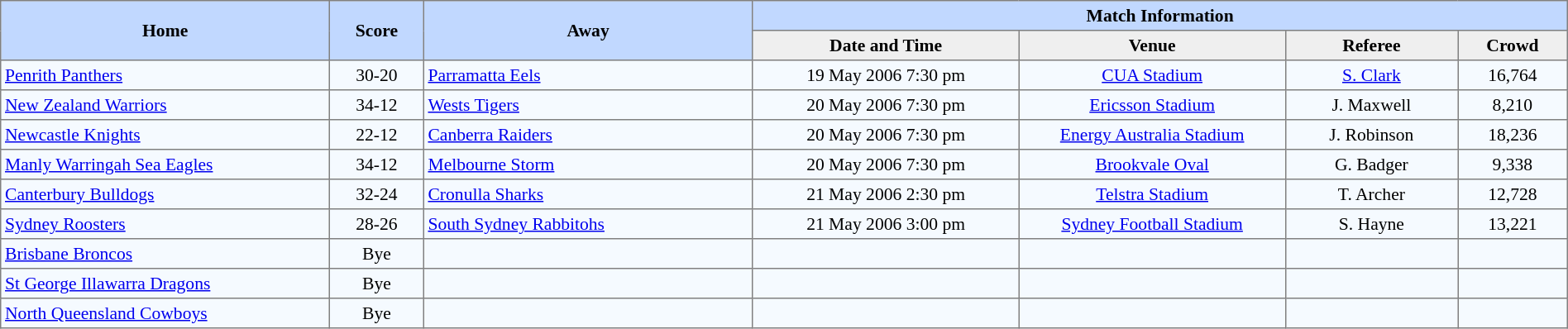<table border=1 style="border-collapse:collapse; font-size:90%;" cellpadding=3 cellspacing=0 width=100%>
<tr bgcolor=#C1D8FF>
<th rowspan=2 width=21%>Home</th>
<th rowspan=2 width=6%>Score</th>
<th rowspan=2 width=21%>Away</th>
<th colspan=6>Match Information</th>
</tr>
<tr bgcolor=#EFEFEF>
<th width=17%>Date and Time</th>
<th width=17%>Venue</th>
<th width=11%>Referee</th>
<th width=7%>Crowd</th>
</tr>
<tr align=center bgcolor=#F5FAFF>
<td align=left> <a href='#'>Penrith Panthers</a></td>
<td>30-20</td>
<td align=left> <a href='#'>Parramatta Eels</a></td>
<td>19 May 2006 7:30 pm</td>
<td><a href='#'>CUA Stadium</a></td>
<td><a href='#'>S. Clark</a></td>
<td>16,764</td>
</tr>
<tr align=center bgcolor=#F5FAFF>
<td align=left> <a href='#'>New Zealand Warriors</a></td>
<td>34-12</td>
<td align=left> <a href='#'>Wests Tigers</a></td>
<td>20 May 2006 7:30 pm</td>
<td><a href='#'>Ericsson Stadium</a></td>
<td>J. Maxwell</td>
<td>8,210</td>
</tr>
<tr align=center bgcolor=#F5FAFF>
<td align=left> <a href='#'>Newcastle Knights</a></td>
<td>22-12</td>
<td align=left> <a href='#'>Canberra Raiders</a></td>
<td>20 May 2006 7:30 pm</td>
<td><a href='#'>Energy Australia Stadium</a></td>
<td>J. Robinson</td>
<td>18,236</td>
</tr>
<tr align=center bgcolor=#F5FAFF>
<td align=left> <a href='#'>Manly Warringah Sea Eagles</a></td>
<td>34-12</td>
<td align=left> <a href='#'>Melbourne Storm</a></td>
<td>20 May 2006 7:30 pm</td>
<td><a href='#'>Brookvale Oval</a></td>
<td>G. Badger</td>
<td>9,338</td>
</tr>
<tr align=center bgcolor=#F5FAFF>
<td align=left> <a href='#'>Canterbury Bulldogs</a></td>
<td>32-24</td>
<td align=left> <a href='#'>Cronulla Sharks</a></td>
<td>21 May 2006 2:30 pm</td>
<td><a href='#'>Telstra Stadium</a></td>
<td>T. Archer</td>
<td>12,728</td>
</tr>
<tr align=center bgcolor=#F5FAFF>
<td align=left> <a href='#'>Sydney Roosters</a></td>
<td>28-26</td>
<td align=left> <a href='#'>South Sydney Rabbitohs</a></td>
<td>21 May 2006 3:00 pm</td>
<td><a href='#'>Sydney Football Stadium</a></td>
<td>S. Hayne</td>
<td>13,221</td>
</tr>
<tr align=center bgcolor=#F5FAFF>
<td align=left> <a href='#'>Brisbane Broncos</a></td>
<td>Bye</td>
<td></td>
<td></td>
<td></td>
<td></td>
<td></td>
</tr>
<tr align=center bgcolor=#F5FAFF>
<td align=left> <a href='#'>St George Illawarra Dragons</a></td>
<td>Bye</td>
<td></td>
<td></td>
<td></td>
<td></td>
<td></td>
</tr>
<tr align=center bgcolor=#F5FAFF>
<td align=left> <a href='#'>North Queensland Cowboys</a></td>
<td>Bye</td>
<td></td>
<td></td>
<td></td>
<td></td>
<td></td>
</tr>
</table>
